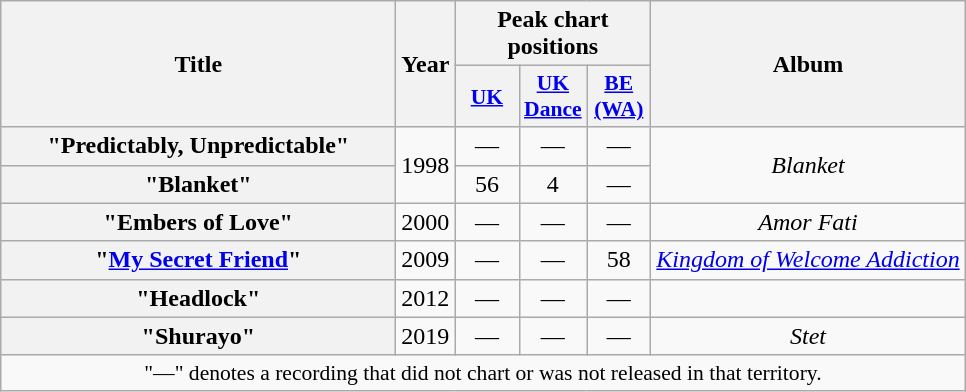<table class="wikitable plainrowheaders" style="text-align:center;">
<tr>
<th scope="col" rowspan="2" style="width:16em;">Title</th>
<th scope="col" rowspan="2">Year</th>
<th scope="col" colspan="3">Peak chart positions</th>
<th scope="col" rowspan="2">Album</th>
</tr>
<tr>
<th scope="col" style="width:2.5em;font-size:90%;"><a href='#'>UK</a><br></th>
<th scope="col" style="width:2.5em;font-size:90%;"><a href='#'>UK Dance</a><br></th>
<th scope="col" style="width:2.5em;font-size:90%;"><a href='#'>BE<br>(WA)</a><br></th>
</tr>
<tr>
<th scope="row">"Predictably, Unpredictable"<br></th>
<td rowspan="2">1998</td>
<td>—</td>
<td>—</td>
<td>—</td>
<td rowspan="2"><em>Blanket</em></td>
</tr>
<tr>
<th scope="row">"Blanket"<br></th>
<td>56</td>
<td>4</td>
<td>—</td>
</tr>
<tr>
<th scope="row">"Embers of Love"<br></th>
<td>2000</td>
<td>—</td>
<td>—</td>
<td>—</td>
<td><em>Amor Fati</em></td>
</tr>
<tr>
<th scope="row">"<a href='#'>My Secret Friend</a>"<br></th>
<td>2009</td>
<td>—</td>
<td>—</td>
<td>58</td>
<td><em><a href='#'>Kingdom of Welcome Addiction</a></em></td>
</tr>
<tr>
<th scope="row">"Headlock"<br></th>
<td>2012</td>
<td>—</td>
<td>—</td>
<td>—</td>
<td></td>
</tr>
<tr>
<th scope="row">"Shurayo"<br></th>
<td>2019</td>
<td>—</td>
<td>—</td>
<td>—</td>
<td><em>Stet</em></td>
</tr>
<tr>
<td colspan="14" style="font-size:90%">"—" denotes a recording that did not chart or was not released in that territory.</td>
</tr>
</table>
